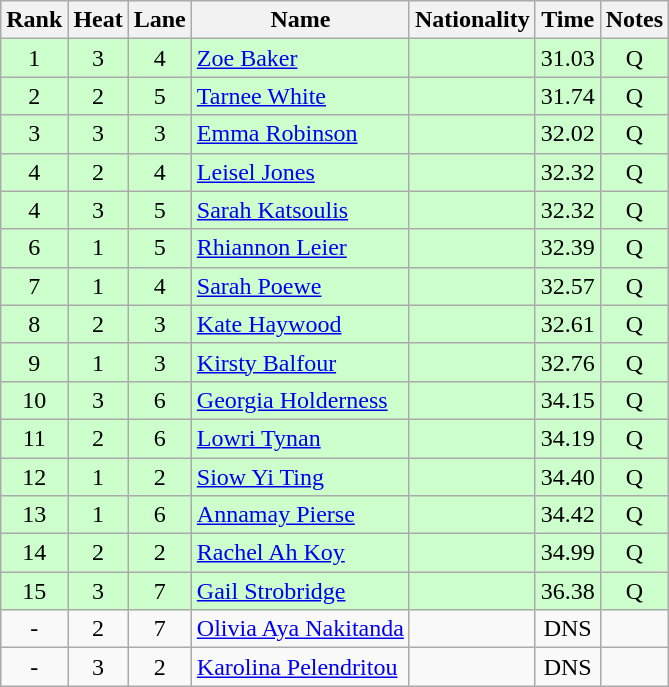<table class="wikitable sortable" style="text-align:center">
<tr>
<th>Rank</th>
<th>Heat</th>
<th>Lane</th>
<th>Name</th>
<th>Nationality</th>
<th>Time</th>
<th>Notes</th>
</tr>
<tr bgcolor=ccffcc>
<td>1</td>
<td>3</td>
<td>4</td>
<td align=left><a href='#'>Zoe Baker</a></td>
<td align=left></td>
<td>31.03</td>
<td>Q</td>
</tr>
<tr bgcolor=ccffcc>
<td>2</td>
<td>2</td>
<td>5</td>
<td align=left><a href='#'>Tarnee White</a></td>
<td align=left></td>
<td>31.74</td>
<td>Q</td>
</tr>
<tr bgcolor=ccffcc>
<td>3</td>
<td>3</td>
<td>3</td>
<td align=left><a href='#'>Emma Robinson</a></td>
<td align=left></td>
<td>32.02</td>
<td>Q</td>
</tr>
<tr bgcolor=ccffcc>
<td>4</td>
<td>2</td>
<td>4</td>
<td align=left><a href='#'>Leisel Jones</a></td>
<td align=left></td>
<td>32.32</td>
<td>Q</td>
</tr>
<tr bgcolor=ccffcc>
<td>4</td>
<td>3</td>
<td>5</td>
<td align=left><a href='#'>Sarah Katsoulis</a></td>
<td align="left"></td>
<td>32.32</td>
<td>Q</td>
</tr>
<tr bgcolor=ccffcc>
<td>6</td>
<td>1</td>
<td>5</td>
<td align=left><a href='#'>Rhiannon Leier</a></td>
<td align=left></td>
<td>32.39</td>
<td>Q</td>
</tr>
<tr bgcolor=ccffcc>
<td>7</td>
<td>1</td>
<td>4</td>
<td align=left><a href='#'>Sarah Poewe</a></td>
<td align=left></td>
<td>32.57</td>
<td>Q</td>
</tr>
<tr bgcolor=ccffcc>
<td>8</td>
<td>2</td>
<td>3</td>
<td align=left><a href='#'>Kate Haywood</a></td>
<td align=left></td>
<td>32.61</td>
<td>Q</td>
</tr>
<tr bgcolor=ccffcc>
<td>9</td>
<td>1</td>
<td>3</td>
<td align=left><a href='#'>Kirsty Balfour</a></td>
<td align=left></td>
<td>32.76</td>
<td>Q</td>
</tr>
<tr bgcolor=ccffcc>
<td>10</td>
<td>3</td>
<td>6</td>
<td align=left><a href='#'>Georgia Holderness</a></td>
<td align=left></td>
<td>34.15</td>
<td>Q</td>
</tr>
<tr bgcolor=ccffcc>
<td>11</td>
<td>2</td>
<td>6</td>
<td align=left><a href='#'>Lowri Tynan</a></td>
<td align=left></td>
<td>34.19</td>
<td>Q</td>
</tr>
<tr bgcolor=ccffcc>
<td>12</td>
<td>1</td>
<td>2</td>
<td align=left><a href='#'>Siow Yi Ting</a></td>
<td align=left></td>
<td>34.40</td>
<td>Q</td>
</tr>
<tr bgcolor=ccffcc>
<td>13</td>
<td>1</td>
<td>6</td>
<td align=left><a href='#'>Annamay Pierse</a></td>
<td align=left></td>
<td>34.42</td>
<td>Q</td>
</tr>
<tr bgcolor=ccffcc>
<td>14</td>
<td>2</td>
<td>2</td>
<td align=left><a href='#'>Rachel Ah Koy</a></td>
<td align=left></td>
<td>34.99</td>
<td>Q</td>
</tr>
<tr bgcolor=ccffcc>
<td>15</td>
<td>3</td>
<td>7</td>
<td align=left><a href='#'>Gail Strobridge</a></td>
<td align=left></td>
<td>36.38</td>
<td>Q</td>
</tr>
<tr>
<td>-</td>
<td>2</td>
<td>7</td>
<td align=left><a href='#'>Olivia Aya Nakitanda</a></td>
<td align=left></td>
<td>DNS</td>
<td></td>
</tr>
<tr>
<td>-</td>
<td>3</td>
<td>2</td>
<td align=left><a href='#'>Karolina Pelendritou</a></td>
<td align=left></td>
<td>DNS</td>
<td></td>
</tr>
</table>
